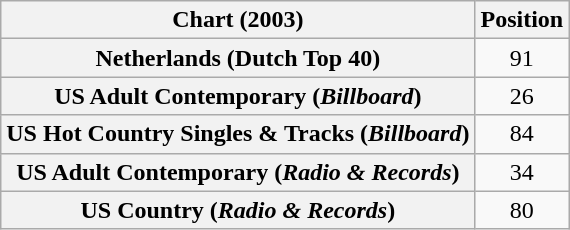<table class="wikitable sortable plainrowheaders" style="text-align:center">
<tr>
<th scope="col">Chart (2003)</th>
<th scope="col">Position</th>
</tr>
<tr>
<th scope="row">Netherlands (Dutch Top 40)</th>
<td>91</td>
</tr>
<tr>
<th scope="row">US Adult Contemporary (<em>Billboard</em>)</th>
<td>26</td>
</tr>
<tr>
<th scope="row">US Hot Country Singles & Tracks (<em>Billboard</em>)</th>
<td>84</td>
</tr>
<tr>
<th scope="row">US Adult Contemporary (<em>Radio & Records</em>)</th>
<td>34</td>
</tr>
<tr>
<th scope="row">US Country (<em>Radio & Records</em>)</th>
<td>80</td>
</tr>
</table>
